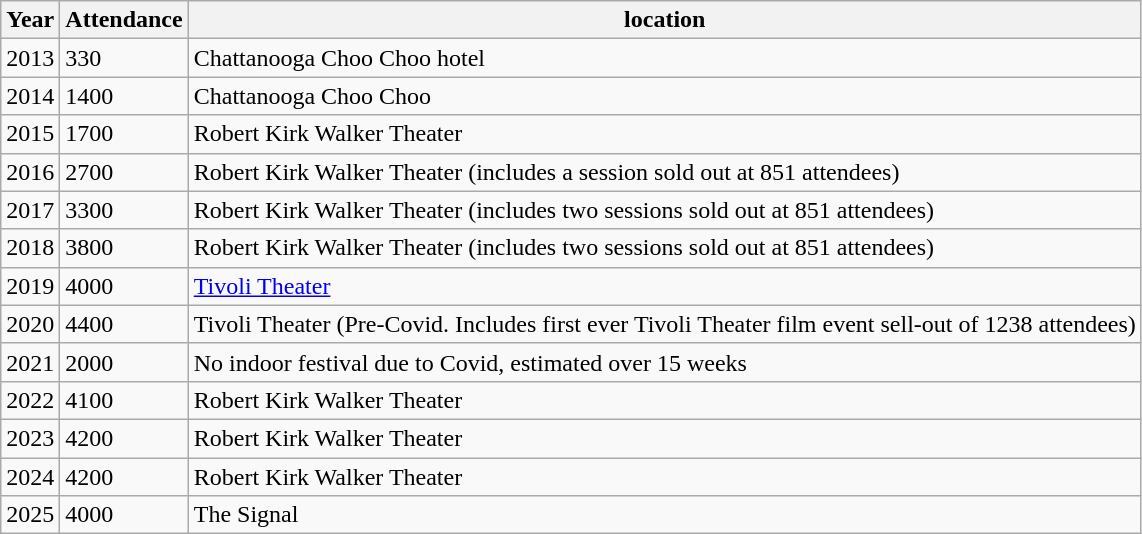<table class="wikitable">
<tr>
<th>Year</th>
<th>Attendance</th>
<th>location</th>
</tr>
<tr>
<td>2013</td>
<td>330</td>
<td>Chattanooga Choo Choo hotel</td>
</tr>
<tr>
<td>2014</td>
<td>1400</td>
<td>Chattanooga Choo Choo</td>
</tr>
<tr>
<td>2015</td>
<td>1700</td>
<td>Robert Kirk Walker Theater</td>
</tr>
<tr>
<td>2016</td>
<td>2700</td>
<td>Robert Kirk Walker Theater (includes a session sold out at 851 attendees)</td>
</tr>
<tr>
<td>2017</td>
<td>3300</td>
<td>Robert Kirk Walker Theater (includes two sessions sold out at 851 attendees)</td>
</tr>
<tr>
<td>2018</td>
<td>3800</td>
<td>Robert Kirk Walker Theater (includes two sessions sold out at 851 attendees)</td>
</tr>
<tr>
<td>2019</td>
<td>4000</td>
<td><a href='#'>Tivoli Theater</a></td>
</tr>
<tr>
<td>2020</td>
<td>4400</td>
<td>Tivoli Theater (Pre-Covid. Includes first ever Tivoli Theater film event sell-out of 1238 attendees)</td>
</tr>
<tr>
<td>2021</td>
<td>2000</td>
<td>No indoor festival due to Covid, estimated over 15 weeks</td>
</tr>
<tr>
<td>2022</td>
<td>4100</td>
<td>Robert Kirk Walker Theater</td>
</tr>
<tr>
<td>2023</td>
<td>4200</td>
<td>Robert Kirk Walker Theater</td>
</tr>
<tr>
<td>2024</td>
<td>4200</td>
<td>Robert Kirk Walker Theater</td>
</tr>
<tr>
<td>2025</td>
<td>4000</td>
<td>The Signal</td>
</tr>
</table>
